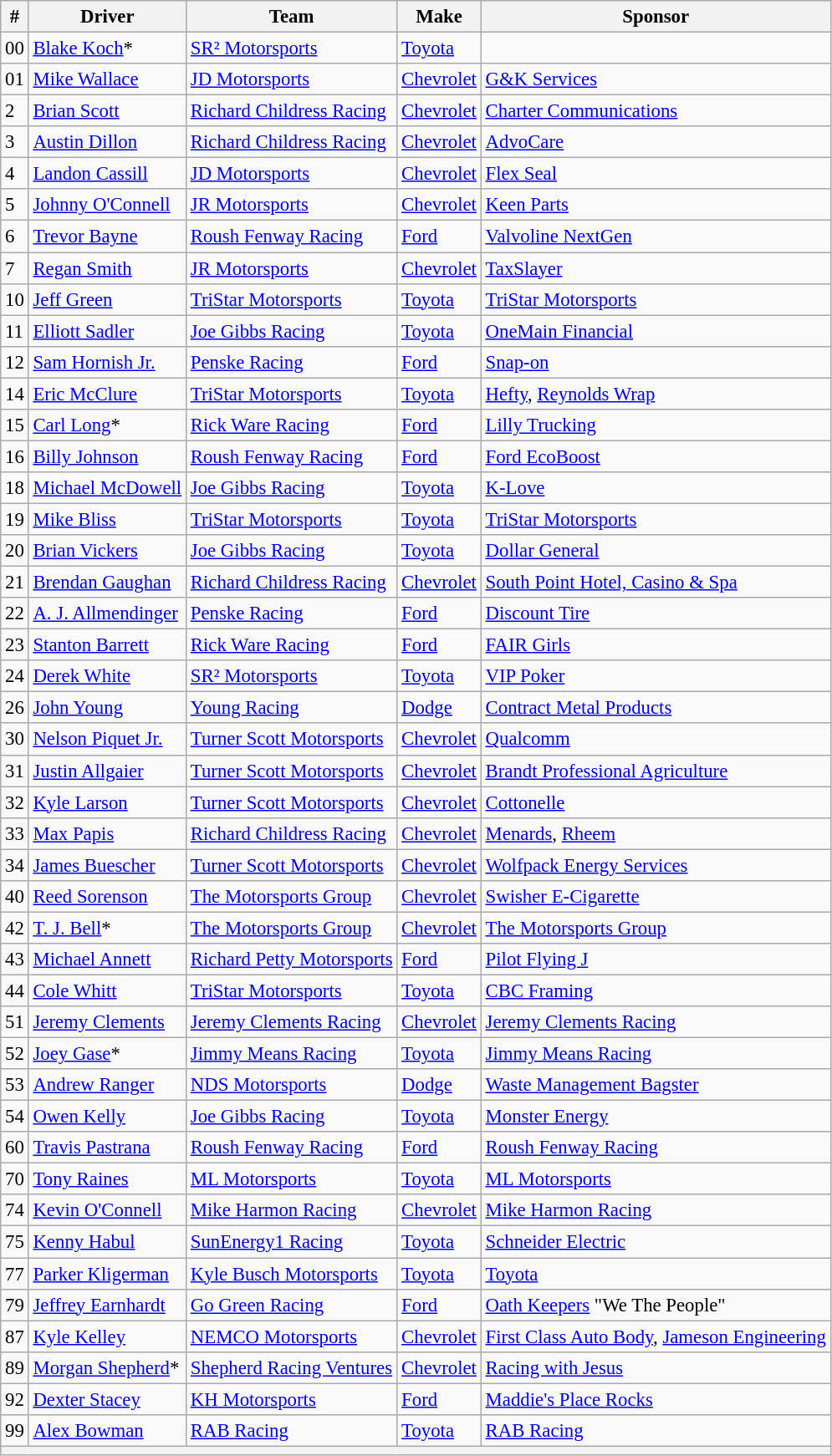<table class="wikitable" style="font-size:95%">
<tr>
<th>#</th>
<th>Driver</th>
<th>Team</th>
<th>Make</th>
<th>Sponsor</th>
</tr>
<tr>
<td>00</td>
<td><a href='#'>Blake Koch</a>*</td>
<td><a href='#'>SR² Motorsports</a></td>
<td><a href='#'>Toyota</a></td>
<td></td>
</tr>
<tr>
<td>01</td>
<td><a href='#'>Mike Wallace</a></td>
<td><a href='#'>JD Motorsports</a></td>
<td><a href='#'>Chevrolet</a></td>
<td><a href='#'>G&K Services</a></td>
</tr>
<tr>
<td>2</td>
<td><a href='#'>Brian Scott</a></td>
<td><a href='#'>Richard Childress Racing</a></td>
<td><a href='#'>Chevrolet</a></td>
<td><a href='#'>Charter Communications</a></td>
</tr>
<tr>
<td>3</td>
<td><a href='#'>Austin Dillon</a></td>
<td><a href='#'>Richard Childress Racing</a></td>
<td><a href='#'>Chevrolet</a></td>
<td><a href='#'>AdvoCare</a></td>
</tr>
<tr>
<td>4</td>
<td><a href='#'>Landon Cassill</a></td>
<td><a href='#'>JD Motorsports</a></td>
<td><a href='#'>Chevrolet</a></td>
<td><a href='#'>Flex Seal</a></td>
</tr>
<tr>
<td>5</td>
<td><a href='#'>Johnny O'Connell</a></td>
<td><a href='#'>JR Motorsports</a></td>
<td><a href='#'>Chevrolet</a></td>
<td><a href='#'>Keen Parts</a></td>
</tr>
<tr>
<td>6</td>
<td><a href='#'>Trevor Bayne</a></td>
<td><a href='#'>Roush Fenway Racing</a></td>
<td><a href='#'>Ford</a></td>
<td><a href='#'>Valvoline NextGen</a></td>
</tr>
<tr>
<td>7</td>
<td><a href='#'>Regan Smith</a></td>
<td><a href='#'>JR Motorsports</a></td>
<td><a href='#'>Chevrolet</a></td>
<td><a href='#'>TaxSlayer</a></td>
</tr>
<tr>
<td>10</td>
<td><a href='#'>Jeff Green</a></td>
<td><a href='#'>TriStar Motorsports</a></td>
<td><a href='#'>Toyota</a></td>
<td><a href='#'>TriStar Motorsports</a></td>
</tr>
<tr>
<td>11</td>
<td><a href='#'>Elliott Sadler</a></td>
<td><a href='#'>Joe Gibbs Racing</a></td>
<td><a href='#'>Toyota</a></td>
<td><a href='#'>OneMain Financial</a></td>
</tr>
<tr>
<td>12</td>
<td><a href='#'>Sam Hornish Jr.</a></td>
<td><a href='#'>Penske Racing</a></td>
<td><a href='#'>Ford</a></td>
<td><a href='#'>Snap-on</a></td>
</tr>
<tr>
<td>14</td>
<td><a href='#'>Eric McClure</a></td>
<td><a href='#'>TriStar Motorsports</a></td>
<td><a href='#'>Toyota</a></td>
<td><a href='#'>Hefty</a>, <a href='#'>Reynolds Wrap</a></td>
</tr>
<tr>
<td>15</td>
<td><a href='#'>Carl Long</a>*</td>
<td><a href='#'>Rick Ware Racing</a></td>
<td><a href='#'>Ford</a></td>
<td><a href='#'>Lilly Trucking</a></td>
</tr>
<tr>
<td>16</td>
<td><a href='#'>Billy Johnson</a></td>
<td><a href='#'>Roush Fenway Racing</a></td>
<td><a href='#'>Ford</a></td>
<td><a href='#'>Ford EcoBoost</a></td>
</tr>
<tr>
<td>18</td>
<td><a href='#'>Michael McDowell</a></td>
<td><a href='#'>Joe Gibbs Racing</a></td>
<td><a href='#'>Toyota</a></td>
<td><a href='#'>K-Love</a></td>
</tr>
<tr>
<td>19</td>
<td><a href='#'>Mike Bliss</a></td>
<td><a href='#'>TriStar Motorsports</a></td>
<td><a href='#'>Toyota</a></td>
<td><a href='#'>TriStar Motorsports</a></td>
</tr>
<tr>
<td>20</td>
<td><a href='#'>Brian Vickers</a></td>
<td><a href='#'>Joe Gibbs Racing</a></td>
<td><a href='#'>Toyota</a></td>
<td><a href='#'>Dollar General</a></td>
</tr>
<tr>
<td>21</td>
<td><a href='#'>Brendan Gaughan</a></td>
<td><a href='#'>Richard Childress Racing</a></td>
<td><a href='#'>Chevrolet</a></td>
<td><a href='#'>South Point Hotel, Casino & Spa</a></td>
</tr>
<tr>
<td>22</td>
<td><a href='#'>A. J. Allmendinger</a></td>
<td><a href='#'>Penske Racing</a></td>
<td><a href='#'>Ford</a></td>
<td><a href='#'>Discount Tire</a></td>
</tr>
<tr>
<td>23</td>
<td><a href='#'>Stanton Barrett</a></td>
<td><a href='#'>Rick Ware Racing</a></td>
<td><a href='#'>Ford</a></td>
<td><a href='#'>FAIR Girls</a></td>
</tr>
<tr>
<td>24</td>
<td><a href='#'>Derek White</a></td>
<td><a href='#'>SR² Motorsports</a></td>
<td><a href='#'>Toyota</a></td>
<td><a href='#'>VIP Poker</a></td>
</tr>
<tr>
<td>26</td>
<td><a href='#'>John Young</a></td>
<td><a href='#'>Young Racing</a></td>
<td><a href='#'>Dodge</a></td>
<td><a href='#'>Contract Metal Products</a></td>
</tr>
<tr>
<td>30</td>
<td><a href='#'>Nelson Piquet Jr.</a></td>
<td><a href='#'>Turner Scott Motorsports</a></td>
<td><a href='#'>Chevrolet</a></td>
<td><a href='#'>Qualcomm</a></td>
</tr>
<tr>
<td>31</td>
<td><a href='#'>Justin Allgaier</a></td>
<td><a href='#'>Turner Scott Motorsports</a></td>
<td><a href='#'>Chevrolet</a></td>
<td><a href='#'>Brandt Professional Agriculture</a></td>
</tr>
<tr>
<td>32</td>
<td><a href='#'>Kyle Larson</a></td>
<td><a href='#'>Turner Scott Motorsports</a></td>
<td><a href='#'>Chevrolet</a></td>
<td><a href='#'>Cottonelle</a></td>
</tr>
<tr>
<td>33</td>
<td><a href='#'>Max Papis</a></td>
<td><a href='#'>Richard Childress Racing</a></td>
<td><a href='#'>Chevrolet</a></td>
<td><a href='#'>Menards</a>, <a href='#'>Rheem</a></td>
</tr>
<tr>
<td>34</td>
<td><a href='#'>James Buescher</a></td>
<td><a href='#'>Turner Scott Motorsports</a></td>
<td><a href='#'>Chevrolet</a></td>
<td><a href='#'>Wolfpack Energy Services</a></td>
</tr>
<tr>
<td>40</td>
<td><a href='#'>Reed Sorenson</a></td>
<td><a href='#'>The Motorsports Group</a></td>
<td><a href='#'>Chevrolet</a></td>
<td><a href='#'>Swisher E-Cigarette</a></td>
</tr>
<tr>
<td>42</td>
<td><a href='#'>T. J. Bell</a>*</td>
<td><a href='#'>The Motorsports Group</a></td>
<td><a href='#'>Chevrolet</a></td>
<td><a href='#'>The Motorsports Group</a></td>
</tr>
<tr>
<td>43</td>
<td><a href='#'>Michael Annett</a></td>
<td><a href='#'>Richard Petty Motorsports</a></td>
<td><a href='#'>Ford</a></td>
<td><a href='#'>Pilot Flying J</a></td>
</tr>
<tr>
<td>44</td>
<td><a href='#'>Cole Whitt</a></td>
<td><a href='#'>TriStar Motorsports</a></td>
<td><a href='#'>Toyota</a></td>
<td><a href='#'>CBC Framing</a></td>
</tr>
<tr>
<td>51</td>
<td><a href='#'>Jeremy Clements</a></td>
<td><a href='#'>Jeremy Clements Racing</a></td>
<td><a href='#'>Chevrolet</a></td>
<td><a href='#'>Jeremy Clements Racing</a></td>
</tr>
<tr>
<td>52</td>
<td><a href='#'>Joey Gase</a>*</td>
<td><a href='#'>Jimmy Means Racing</a></td>
<td><a href='#'>Toyota</a></td>
<td><a href='#'>Jimmy Means Racing</a></td>
</tr>
<tr>
<td>53</td>
<td><a href='#'>Andrew Ranger</a></td>
<td><a href='#'>NDS Motorsports</a></td>
<td><a href='#'>Dodge</a></td>
<td><a href='#'>Waste Management Bagster</a></td>
</tr>
<tr>
<td>54</td>
<td><a href='#'>Owen Kelly</a></td>
<td><a href='#'>Joe Gibbs Racing</a></td>
<td><a href='#'>Toyota</a></td>
<td><a href='#'>Monster Energy</a></td>
</tr>
<tr>
<td>60</td>
<td><a href='#'>Travis Pastrana</a></td>
<td><a href='#'>Roush Fenway Racing</a></td>
<td><a href='#'>Ford</a></td>
<td><a href='#'>Roush Fenway Racing</a></td>
</tr>
<tr>
<td>70</td>
<td><a href='#'>Tony Raines</a></td>
<td><a href='#'>ML Motorsports</a></td>
<td><a href='#'>Toyota</a></td>
<td><a href='#'>ML Motorsports</a></td>
</tr>
<tr>
<td>74</td>
<td><a href='#'>Kevin O'Connell</a></td>
<td><a href='#'>Mike Harmon Racing</a></td>
<td><a href='#'>Chevrolet</a></td>
<td><a href='#'>Mike Harmon Racing</a></td>
</tr>
<tr>
<td>75</td>
<td><a href='#'>Kenny Habul</a></td>
<td><a href='#'>SunEnergy1 Racing</a></td>
<td><a href='#'>Toyota</a></td>
<td><a href='#'>Schneider Electric</a></td>
</tr>
<tr>
<td>77</td>
<td><a href='#'>Parker Kligerman</a></td>
<td><a href='#'>Kyle Busch Motorsports</a></td>
<td><a href='#'>Toyota</a></td>
<td><a href='#'>Toyota</a></td>
</tr>
<tr>
<td>79</td>
<td><a href='#'>Jeffrey Earnhardt</a></td>
<td><a href='#'>Go Green Racing</a></td>
<td><a href='#'>Ford</a></td>
<td><a href='#'>Oath Keepers</a> "We The People"</td>
</tr>
<tr>
<td>87</td>
<td><a href='#'>Kyle Kelley</a></td>
<td><a href='#'>NEMCO Motorsports</a></td>
<td><a href='#'>Chevrolet</a></td>
<td><a href='#'>First Class Auto Body</a>, <a href='#'>Jameson Engineering</a></td>
</tr>
<tr>
<td>89</td>
<td><a href='#'>Morgan Shepherd</a>*</td>
<td><a href='#'>Shepherd Racing Ventures</a></td>
<td><a href='#'>Chevrolet</a></td>
<td><a href='#'>Racing with Jesus</a></td>
</tr>
<tr>
<td>92</td>
<td><a href='#'>Dexter Stacey</a></td>
<td><a href='#'>KH Motorsports</a></td>
<td><a href='#'>Ford</a></td>
<td><a href='#'>Maddie's Place Rocks</a></td>
</tr>
<tr>
<td>99</td>
<td><a href='#'>Alex Bowman</a></td>
<td><a href='#'>RAB Racing</a></td>
<td><a href='#'>Toyota</a></td>
<td><a href='#'>RAB Racing</a></td>
</tr>
<tr>
<th colspan="5"></th>
</tr>
</table>
